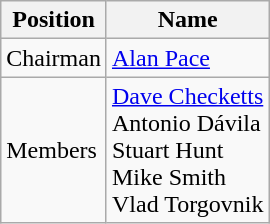<table class="wikitable">
<tr>
<th>Position</th>
<th>Name</th>
</tr>
<tr>
<td>Chairman</td>
<td><a href='#'>Alan Pace</a></td>
</tr>
<tr>
<td>Members</td>
<td><a href='#'>Dave Checketts</a><br>Antonio Dávila<br>Stuart Hunt<br>Mike Smith<br>Vlad Torgovnik</td>
</tr>
</table>
